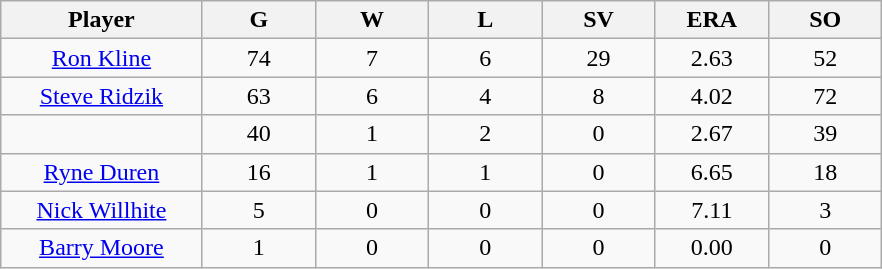<table class="wikitable sortable">
<tr>
<th bgcolor="#DDDDFF" width="16%">Player</th>
<th bgcolor="#DDDDFF" width="9%">G</th>
<th bgcolor="#DDDDFF" width="9%">W</th>
<th bgcolor="#DDDDFF" width="9%">L</th>
<th bgcolor="#DDDDFF" width="9%">SV</th>
<th bgcolor="#DDDDFF" width="9%">ERA</th>
<th bgcolor="#DDDDFF" width="9%">SO</th>
</tr>
<tr align="center">
<td><a href='#'>Ron Kline</a></td>
<td>74</td>
<td>7</td>
<td>6</td>
<td>29</td>
<td>2.63</td>
<td>52</td>
</tr>
<tr align=center>
<td><a href='#'>Steve Ridzik</a></td>
<td>63</td>
<td>6</td>
<td>4</td>
<td>8</td>
<td>4.02</td>
<td>72</td>
</tr>
<tr align=center>
<td></td>
<td>40</td>
<td>1</td>
<td>2</td>
<td>0</td>
<td>2.67</td>
<td>39</td>
</tr>
<tr align="center">
<td><a href='#'>Ryne Duren</a></td>
<td>16</td>
<td>1</td>
<td>1</td>
<td>0</td>
<td>6.65</td>
<td>18</td>
</tr>
<tr align=center>
<td><a href='#'>Nick Willhite</a></td>
<td>5</td>
<td>0</td>
<td>0</td>
<td>0</td>
<td>7.11</td>
<td>3</td>
</tr>
<tr align=center>
<td><a href='#'>Barry Moore</a></td>
<td>1</td>
<td>0</td>
<td>0</td>
<td>0</td>
<td>0.00</td>
<td>0</td>
</tr>
</table>
